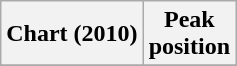<table class="wikitable sortable plainrowheaders" style="text-align:center">
<tr>
<th scope="col">Chart (2010)</th>
<th scope="col">Peak<br>position</th>
</tr>
<tr>
</tr>
</table>
